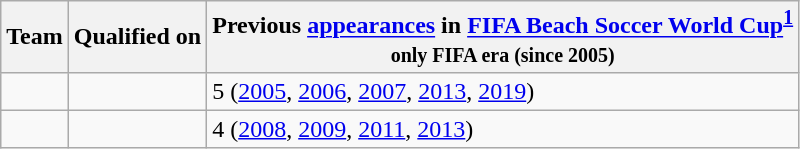<table class="wikitable sortable">
<tr>
<th>Team</th>
<th>Qualified on</th>
<th data-sort-type="number">Previous <a href='#'>appearances</a> in <a href='#'>FIFA Beach Soccer World Cup</a><sup><strong><a href='#'>1</a></strong></sup><br><small>only FIFA era (since 2005)</small></th>
</tr>
<tr>
<td></td>
<td></td>
<td>5 (<a href='#'>2005</a>, <a href='#'>2006</a>, <a href='#'>2007</a>, <a href='#'>2013</a>, <a href='#'>2019</a>)</td>
</tr>
<tr>
<td></td>
<td></td>
<td>4 (<a href='#'>2008</a>, <a href='#'>2009</a>, <a href='#'>2011</a>, <a href='#'>2013</a>)</td>
</tr>
</table>
